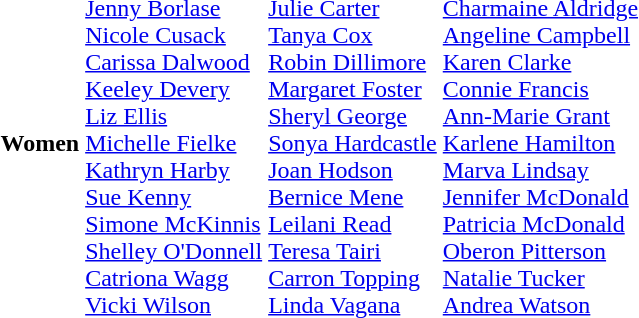<table>
<tr>
<th scope="row">Women</th>
<td><br><a href='#'>Jenny Borlase</a><br><a href='#'>Nicole Cusack</a><br><a href='#'>Carissa Dalwood</a><br><a href='#'>Keeley Devery</a><br><a href='#'>Liz Ellis</a><br><a href='#'>Michelle Fielke</a><br><a href='#'>Kathryn Harby</a><br><a href='#'>Sue Kenny</a><br><a href='#'>Simone McKinnis</a><br><a href='#'>Shelley O'Donnell</a><br><a href='#'>Catriona Wagg</a><br><a href='#'>Vicki Wilson</a></td>
<td><br><a href='#'>Julie Carter</a><br><a href='#'>Tanya Cox</a><br><a href='#'>Robin Dillimore</a><br><a href='#'>Margaret Foster</a><br><a href='#'>Sheryl George</a><br><a href='#'>Sonya Hardcastle</a><br><a href='#'>Joan Hodson</a><br><a href='#'>Bernice Mene</a><br><a href='#'>Leilani Read</a><br><a href='#'>Teresa Tairi</a><br><a href='#'>Carron Topping</a><br><a href='#'>Linda Vagana</a></td>
<td><br><a href='#'>Charmaine Aldridge</a><br><a href='#'>Angeline Campbell</a><br><a href='#'>Karen Clarke</a><br><a href='#'>Connie Francis</a><br><a href='#'>Ann-Marie Grant</a><br><a href='#'>Karlene Hamilton</a><br><a href='#'>Marva Lindsay</a><br><a href='#'>Jennifer McDonald</a><br><a href='#'>Patricia McDonald</a><br><a href='#'>Oberon Pitterson</a><br><a href='#'>Natalie Tucker</a><br><a href='#'>Andrea Watson</a></td>
</tr>
</table>
